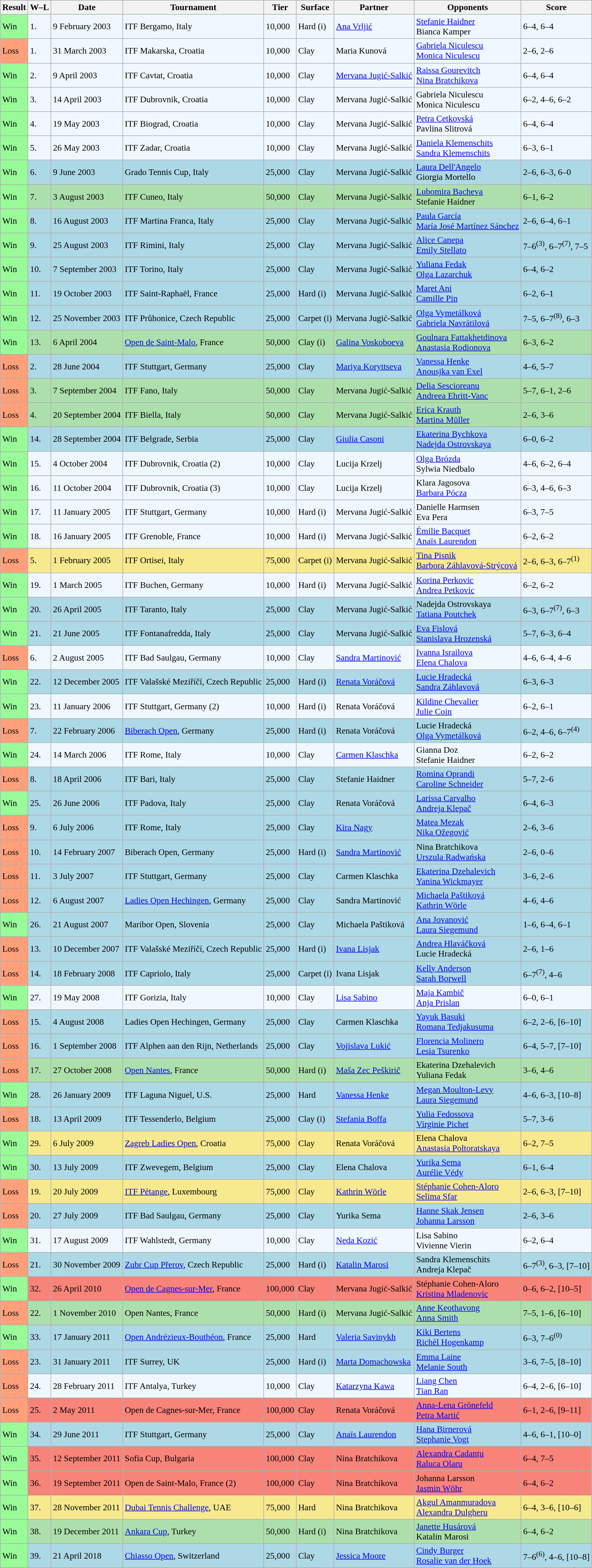<table class="sortable wikitable" style="font-size:97%;">
<tr>
<th>Result</th>
<th class="unsortable">W–L</th>
<th>Date</th>
<th>Tournament</th>
<th>Tier</th>
<th>Surface</th>
<th>Partner</th>
<th>Opponents</th>
<th class="unsortable">Score</th>
</tr>
<tr style="background:#f0f8ff;">
<td style="background:#98fb98;">Win</td>
<td>1.</td>
<td>9 February 2003</td>
<td>ITF Bergamo, Italy</td>
<td>10,000</td>
<td>Hard (i)</td>
<td> <a href='#'>Ana Vrljić</a></td>
<td> <a href='#'>Stefanie Haidner</a> <br>  Bianca Kamper</td>
<td>6–4, 6–4</td>
</tr>
<tr style="background:#f0f8ff;">
<td style="background:#ffa07a;">Loss</td>
<td>1.</td>
<td>31 March 2003</td>
<td>ITF Makarska, Croatia</td>
<td>10,000</td>
<td>Clay</td>
<td> Maria Kunová</td>
<td> <a href='#'>Gabriela Niculescu</a> <br>  <a href='#'>Monica Niculescu</a></td>
<td>2–6, 2–6</td>
</tr>
<tr style="background:#f0f8ff;">
<td style="background:#98fb98;">Win</td>
<td>2.</td>
<td>9 April 2003</td>
<td>ITF Cavtat, Croatia</td>
<td>10,000</td>
<td>Clay</td>
<td> <a href='#'>Mervana Jugić-Salkić</a></td>
<td> <a href='#'>Raissa Gourevitch</a> <br>  <a href='#'>Nina Bratchikova</a></td>
<td>6–4, 6–4</td>
</tr>
<tr style="background:#f0f8ff;">
<td style="background:#98fb98;">Win</td>
<td>3.</td>
<td>14 April 2003</td>
<td>ITF Dubrovnik, Croatia</td>
<td>10,000</td>
<td>Clay</td>
<td> Mervana Jugić-Salkić</td>
<td> Gabriela Niculescu <br>  Monica Niculescu</td>
<td>6–2, 4–6, 6–2</td>
</tr>
<tr style="background:#f0f8ff;">
<td style="background:#98fb98;">Win</td>
<td>4.</td>
<td>19 May 2003</td>
<td>ITF Biograd, Croatia</td>
<td>10,000</td>
<td>Clay</td>
<td> Mervana Jugić-Salkić</td>
<td> <a href='#'>Petra Cetkovská</a> <br>  Pavlina Slitrová</td>
<td>6–4, 6–4</td>
</tr>
<tr style="background:#f0f8ff;">
<td style="background:#98fb98;">Win</td>
<td>5.</td>
<td>26 May 2003</td>
<td>ITF Zadar, Croatia</td>
<td>10,000</td>
<td>Clay</td>
<td> Mervana Jugić-Salkić</td>
<td> <a href='#'>Daniela Klemenschits</a> <br>  <a href='#'>Sandra Klemenschits</a></td>
<td>6–3, 6–1</td>
</tr>
<tr style="background:lightblue;">
<td style="background:#98fb98;">Win</td>
<td>6.</td>
<td>9 June 2003</td>
<td>Grado Tennis Cup, Italy</td>
<td>25,000</td>
<td>Clay</td>
<td> Mervana Jugić-Salkić</td>
<td> <a href='#'>Laura Dell'Angelo</a> <br>  Giorgia Mortello</td>
<td>2–6, 6–3, 6–0</td>
</tr>
<tr style="background:#addfad;">
<td style="background:#98fb98;">Win</td>
<td>7.</td>
<td>3 August 2003</td>
<td>ITF Cuneo, Italy</td>
<td>50,000</td>
<td>Clay</td>
<td> Mervana Jugić-Salkić</td>
<td> <a href='#'>Lubomira Bacheva</a> <br>  Stefanie Haidner</td>
<td>6–1, 6–2</td>
</tr>
<tr style="background:lightblue;">
<td style="background:#98fb98;">Win</td>
<td>8.</td>
<td>16 August 2003</td>
<td>ITF Martina Franca, Italy</td>
<td>25,000</td>
<td>Clay</td>
<td> Mervana Jugić-Salkić</td>
<td> <a href='#'>Paula García</a> <br>  <a href='#'>María José Martínez Sánchez</a></td>
<td>2–6, 6–4, 6–1</td>
</tr>
<tr style="background:lightblue;">
<td style="background:#98fb98;">Win</td>
<td>9.</td>
<td>25 August 2003</td>
<td>ITF Rimini, Italy</td>
<td>25,000</td>
<td>Clay</td>
<td> Mervana Jugić-Salkić</td>
<td> <a href='#'>Alice Canepa</a> <br>  <a href='#'>Emily Stellato</a></td>
<td>7–6<sup>(3)</sup>, 6–7<sup>(7)</sup>, 7–5</td>
</tr>
<tr style="background:lightblue;">
<td style="background:#98fb98;">Win</td>
<td>10.</td>
<td>7 September 2003</td>
<td>ITF Torino, Italy</td>
<td>25,000</td>
<td>Clay</td>
<td> Mervana Jugić-Salkić</td>
<td> <a href='#'>Yuliana Fedak</a> <br>  <a href='#'>Olga Lazarchuk</a></td>
<td>6–4, 6–2</td>
</tr>
<tr style="background:lightblue;">
<td style="background:#98fb98;">Win</td>
<td>11.</td>
<td>19 October 2003</td>
<td>ITF Saint-Raphaël, France</td>
<td>25,000</td>
<td>Hard (i)</td>
<td> Mervana Jugić-Salkić</td>
<td> <a href='#'>Maret Ani</a> <br>  <a href='#'>Camille Pin</a></td>
<td>6–2, 6–1</td>
</tr>
<tr style="background:lightblue;">
<td style="background:#98fb98;">Win</td>
<td>12.</td>
<td>25 November 2003</td>
<td>ITF Průhonice, Czech Republic</td>
<td>25,000</td>
<td>Carpet (i)</td>
<td> Mervana Jugić-Salkić</td>
<td> <a href='#'>Olga Vymetálková</a> <br>  <a href='#'>Gabriela Navrátilová</a></td>
<td>7–5, 6–7<sup>(8)</sup>, 6–3</td>
</tr>
<tr style="background:#addfad;">
<td style="background:#98fb98;">Win</td>
<td>13.</td>
<td>6 April 2004</td>
<td><a href='#'>Open de Saint-Malo</a>, France</td>
<td>50,000</td>
<td>Clay (i)</td>
<td> <a href='#'>Galina Voskoboeva</a></td>
<td> <a href='#'>Goulnara Fattakhetdinova</a> <br>  <a href='#'>Anastasia Rodionova</a></td>
<td>6–3, 6–2</td>
</tr>
<tr style="background:lightblue;">
<td style="background:#ffa07a;">Loss</td>
<td>2.</td>
<td>28 June 2004</td>
<td>ITF Stuttgart, Germany</td>
<td>25,000</td>
<td>Clay</td>
<td> <a href='#'>Mariya Koryttseva</a></td>
<td> <a href='#'>Vanessa Henke</a> <br>  <a href='#'>Anousjka van Exel</a></td>
<td>4–6, 5–7</td>
</tr>
<tr style="background:#addfad;">
<td style="background:#ffa07a;">Loss</td>
<td>3.</td>
<td>7 September 2004</td>
<td>ITF Fano, Italy</td>
<td>50,000</td>
<td>Clay</td>
<td> Mervana Jugić-Salkić</td>
<td> <a href='#'>Delia Sescioreanu</a> <br>  <a href='#'>Andreea Ehritt-Vanc</a></td>
<td>5–7, 6–1, 2–6</td>
</tr>
<tr style="background:#addfad;">
<td style="background:#ffa07a;">Loss</td>
<td>4.</td>
<td>20 September 2004</td>
<td>ITF Biella, Italy</td>
<td>50,000</td>
<td>Clay</td>
<td> Mervana Jugić-Salkić</td>
<td> <a href='#'>Erica Krauth</a> <br>  <a href='#'>Martina Müller</a></td>
<td>2–6, 3–6</td>
</tr>
<tr style="background:lightblue;">
<td style="background:#98fb98;">Win</td>
<td>14.</td>
<td>28 September 2004</td>
<td>ITF Belgrade, Serbia</td>
<td>25,000</td>
<td>Clay</td>
<td> <a href='#'>Giulia Casoni</a></td>
<td> <a href='#'>Ekaterina Bychkova</a> <br>  <a href='#'>Nadejda Ostrovskaya</a></td>
<td>6–0, 6–2</td>
</tr>
<tr style="background:#f0f8ff;">
<td style="background:#98fb98;">Win</td>
<td>15.</td>
<td>4 October 2004</td>
<td>ITF Dubrovnik, Croatia (2)</td>
<td>10,000</td>
<td>Clay</td>
<td> Lucija Krzelj</td>
<td> <a href='#'>Olga Brózda</a> <br>  Sylwia Niedbalo</td>
<td>4–6, 6–2, 6–4</td>
</tr>
<tr style="background:#f0f8ff;">
<td style="background:#98fb98;">Win</td>
<td>16.</td>
<td>11 October 2004</td>
<td>ITF Dubrovnik, Croatia (3)</td>
<td>10,000</td>
<td>Clay</td>
<td> Lucija Krzelj</td>
<td> Klara Jagosova <br>  <a href='#'>Barbara Pócza</a></td>
<td>6–3, 4–6, 6–3</td>
</tr>
<tr style="background:#f0f8ff;">
<td style="background:#98fb98;">Win</td>
<td>17.</td>
<td>11 January 2005</td>
<td>ITF Stuttgart, Germany</td>
<td>10,000</td>
<td>Hard (i)</td>
<td> Mervana Jugić-Salkić</td>
<td> Danielle Harmsen <br>  Eva Pera</td>
<td>6–3, 7–5</td>
</tr>
<tr style="background:#f0f8ff;">
<td style="background:#98fb98;">Win</td>
<td>18.</td>
<td>16 January 2005</td>
<td>ITF Grenoble, France</td>
<td>10,000</td>
<td>Hard (i)</td>
<td> Mervana Jugić-Salkić</td>
<td> <a href='#'>Émilie Bacquet</a> <br>  <a href='#'>Anaïs Laurendon</a></td>
<td>6–2, 6–2</td>
</tr>
<tr style="background:#f7e98e;">
<td style="background:#ffa07a;">Loss</td>
<td>5.</td>
<td>1 February 2005</td>
<td>ITF Ortisei, Italy</td>
<td>75,000</td>
<td>Carpet (i)</td>
<td> Mervana Jugić-Salkić</td>
<td> <a href='#'>Tina Pisnik</a> <br>  <a href='#'>Barbora Záhlavová-Strýcová</a></td>
<td>2–6, 6–3, 6–7<sup>(1)</sup></td>
</tr>
<tr style="background:#f0f8ff;">
<td style="background:#98fb98;">Win</td>
<td>19.</td>
<td>1 March 2005</td>
<td>ITF Buchen, Germany</td>
<td>10,000</td>
<td>Hard (i)</td>
<td> Mervana Jugić-Salkić</td>
<td> <a href='#'>Korina Perkovic</a> <br>  <a href='#'>Andrea Petkovic</a></td>
<td>6–2, 6–2</td>
</tr>
<tr style="background:lightblue;">
<td style="background:#98fb98;">Win</td>
<td>20.</td>
<td>26 April 2005</td>
<td>ITF Taranto, Italy</td>
<td>25,000</td>
<td>Clay</td>
<td> Mervana Jugić-Salkić</td>
<td> Nadejda Ostrovskaya <br>  <a href='#'>Tatiana Poutchek</a></td>
<td>6–3, 6–7<sup>(7)</sup>, 6–3</td>
</tr>
<tr style="background:lightblue;">
<td style="background:#98fb98;">Win</td>
<td>21.</td>
<td>21 June 2005</td>
<td>ITF Fontanafredda, Italy</td>
<td>25,000</td>
<td>Clay</td>
<td> Mervana Jugić-Salkić</td>
<td> <a href='#'>Eva Fislová</a> <br>  <a href='#'>Stanislava Hrozenská</a></td>
<td>5–7, 6–3, 6–4</td>
</tr>
<tr style="background:#f0f8ff;">
<td style="background:#ffa07a;">Loss</td>
<td>6.</td>
<td>2 August 2005</td>
<td>ITF Bad Saulgau, Germany</td>
<td>10,000</td>
<td>Clay</td>
<td> <a href='#'>Sandra Martinović</a></td>
<td> <a href='#'>Ivanna Israilova</a> <br>  <a href='#'>Elena Chalova</a></td>
<td>4–6, 6–4, 4–6</td>
</tr>
<tr style="background:lightblue;">
<td style="background:#98fb98;">Win</td>
<td>22.</td>
<td>12 December 2005</td>
<td>ITF Valašské Meziříčí, Czech Republic</td>
<td>25,000</td>
<td>Hard (i)</td>
<td> <a href='#'>Renata Voráčová</a></td>
<td> <a href='#'>Lucie Hradecká</a> <br>  <a href='#'>Sandra Záhlavová</a></td>
<td>6–3, 6–3</td>
</tr>
<tr style="background:#f0f8ff;">
<td style="background:#98fb98;">Win</td>
<td>23.</td>
<td>11 January 2006</td>
<td>ITF Stuttgart, Germany (2)</td>
<td>10,000</td>
<td>Hard (i)</td>
<td> Renata Voráčová</td>
<td> <a href='#'>Kildine Chevalier</a> <br>  <a href='#'>Julie Coin</a></td>
<td>6–2, 6–1</td>
</tr>
<tr style="background:lightblue;">
<td style="background:#ffa07a;">Loss</td>
<td>7.</td>
<td>22 February 2006</td>
<td><a href='#'>Biberach Open</a>, Germany</td>
<td>25,000</td>
<td>Hard (i)</td>
<td> Renata Voráčová</td>
<td> Lucie Hradecká <br>  <a href='#'>Olga Vymetálková</a></td>
<td>6–2, 4–6, 6–7<sup>(4)</sup></td>
</tr>
<tr style="background:#f0f8ff;">
<td style="background:#98fb98;">Win</td>
<td>24.</td>
<td>14 March 2006</td>
<td>ITF Rome, Italy</td>
<td>10,000</td>
<td>Clay</td>
<td> <a href='#'>Carmen Klaschka</a></td>
<td> Gianna Doz <br>  Stefanie Haidner</td>
<td>6–2, 6–2</td>
</tr>
<tr style="background:lightblue;">
<td style="background:#ffa07a;">Loss</td>
<td>8.</td>
<td>18 April 2006</td>
<td>ITF Bari, Italy</td>
<td>25,000</td>
<td>Clay</td>
<td> Stefanie Haidner</td>
<td> <a href='#'>Romina Oprandi</a> <br>  <a href='#'>Caroline Schneider</a></td>
<td>5–7, 2–6</td>
</tr>
<tr style="background:lightblue;">
<td style="background:#98fb98;">Win</td>
<td>25.</td>
<td>26 June 2006</td>
<td>ITF Padova, Italy</td>
<td>25,000</td>
<td>Clay</td>
<td> Renata Voráčová</td>
<td> <a href='#'>Larissa Carvalho</a> <br>  <a href='#'>Andreja Klepač</a></td>
<td>6–4, 6–3</td>
</tr>
<tr style="background:lightblue;">
<td style="background:#ffa07a;">Loss</td>
<td>9.</td>
<td>6 July 2006</td>
<td>ITF Rome, Italy</td>
<td>25,000</td>
<td>Clay</td>
<td> <a href='#'>Kira Nagy</a></td>
<td> <a href='#'>Matea Mezak</a> <br>  <a href='#'>Nika Ožegović</a></td>
<td>2–6, 3–6</td>
</tr>
<tr style="background:lightblue;">
<td style="background:#ffa07a;">Loss</td>
<td>10.</td>
<td>14 February 2007</td>
<td>Biberach Open, Germany</td>
<td>25,000</td>
<td>Hard (i)</td>
<td> <a href='#'>Sandra Martinović</a></td>
<td> Nina Bratchikova <br>  <a href='#'>Urszula Radwańska</a></td>
<td>2–6, 0–6</td>
</tr>
<tr style="background:lightblue;">
<td style="background:#ffa07a;">Loss</td>
<td>11.</td>
<td>3 July 2007</td>
<td>ITF Stuttgart, Germany</td>
<td>25,000</td>
<td>Clay</td>
<td> Carmen Klaschka</td>
<td> <a href='#'>Ekaterina Dzehalevich</a> <br>  <a href='#'>Yanina Wickmayer</a></td>
<td>3–6, 2–6</td>
</tr>
<tr style="background:lightblue;">
<td style="background:#ffa07a;">Loss</td>
<td>12.</td>
<td>6 August 2007</td>
<td><a href='#'>Ladies Open Hechingen</a>, Germany</td>
<td>25,000</td>
<td>Clay</td>
<td> Sandra Martinović</td>
<td> <a href='#'>Michaela Paštiková</a> <br>  <a href='#'>Kathrin Wörle</a></td>
<td>4–6, 4–6</td>
</tr>
<tr style="background:lightblue;">
<td style="background:#98fb98;">Win</td>
<td>26.</td>
<td>21 August 2007</td>
<td>Maribor Open, Slovenia</td>
<td>25,000</td>
<td>Clay</td>
<td> Michaela Paštiková</td>
<td> <a href='#'>Ana Jovanović</a> <br>  <a href='#'>Laura Siegemund</a></td>
<td>1–6, 6–4, 6–1</td>
</tr>
<tr style="background:lightblue;">
<td style="background:#ffa07a;">Loss</td>
<td>13.</td>
<td>10 December 2007</td>
<td>ITF Valašské Meziříčí, Czech Republic</td>
<td>25,000</td>
<td>Hard (i)</td>
<td> <a href='#'>Ivana Lisjak</a></td>
<td> <a href='#'>Andrea Hlaváčková</a> <br>  Lucie Hradecká</td>
<td>2–6, 1–6</td>
</tr>
<tr style="background:lightblue;">
<td style="background:#ffa07a;">Loss</td>
<td>14.</td>
<td>18 February 2008</td>
<td>ITF Capriolo, Italy</td>
<td>25,000</td>
<td>Carpet (i)</td>
<td> Ivana Lisjak</td>
<td> <a href='#'>Kelly Anderson</a> <br>  <a href='#'>Sarah Borwell</a></td>
<td>6–7<sup>(7)</sup>, 4–6</td>
</tr>
<tr style="background:#f0f8ff;">
<td style="background:#98fb98;">Win</td>
<td>27.</td>
<td>19 May 2008</td>
<td>ITF Gorizia, Italy</td>
<td>10,000</td>
<td>Clay</td>
<td> <a href='#'>Lisa Sabino</a></td>
<td> <a href='#'>Maja Kambič</a> <br>  <a href='#'>Anja Prislan</a></td>
<td>6–0, 6–1</td>
</tr>
<tr style="background:lightblue;">
<td style="background:#ffa07a;">Loss</td>
<td>15.</td>
<td>4 August 2008</td>
<td>Ladies Open Hechingen, Germany</td>
<td>25,000</td>
<td>Clay</td>
<td> Carmen Klaschka</td>
<td> <a href='#'>Yayuk Basuki</a> <br>  <a href='#'>Romana Tedjakusuma</a></td>
<td>6–2, 2–6, [6–10]</td>
</tr>
<tr style="background:lightblue;">
<td style="background:#ffa07a;">Loss</td>
<td>16.</td>
<td>1 September 2008</td>
<td>ITF Alphen aan den Rijn, Netherlands</td>
<td>25,000</td>
<td>Clay</td>
<td> <a href='#'>Vojislava Lukić</a></td>
<td> <a href='#'>Florencia Molinero</a> <br>  <a href='#'>Lesia Tsurenko</a></td>
<td>6–4, 5–7, [7–10]</td>
</tr>
<tr style="background:#addfad;">
<td style="background:#ffa07a;">Loss</td>
<td>17.</td>
<td>27 October 2008</td>
<td><a href='#'>Open Nantes</a>, France</td>
<td>50,000</td>
<td>Hard (i)</td>
<td> <a href='#'>Maša Zec Peškirič</a></td>
<td> Ekaterina Dzehalevich <br>  Yuliana Fedak</td>
<td>3–6, 4–6</td>
</tr>
<tr style="background:lightblue;">
<td style="background:#98fb98;">Win</td>
<td>28.</td>
<td>26 January 2009</td>
<td>ITF Laguna Niguel, U.S.</td>
<td>25,000</td>
<td>Hard</td>
<td> <a href='#'>Vanessa Henke</a></td>
<td> <a href='#'>Megan Moulton-Levy</a> <br>  <a href='#'>Laura Siegemund</a></td>
<td>4–6, 6–3, [10–8]</td>
</tr>
<tr style="background:lightblue;">
<td style="background:#ffa07a;">Loss</td>
<td>18.</td>
<td>13 April 2009</td>
<td>ITF Tessenderlo, Belgium</td>
<td>25,000</td>
<td>Clay (i)</td>
<td> <a href='#'>Stefania Boffa</a></td>
<td> <a href='#'>Yulia Fedossova</a> <br>  <a href='#'>Virginie Pichet</a></td>
<td>5–7, 3–6</td>
</tr>
<tr style="background:#f7e98e;">
<td style="background:#98fb98;">Win</td>
<td>29.</td>
<td>6 July 2009</td>
<td><a href='#'>Zagreb Ladies Open</a>, Croatia</td>
<td>75,000</td>
<td>Clay</td>
<td> Renata Voráčová</td>
<td> Elena Chalova <br>  <a href='#'>Anastasia Poltoratskaya</a></td>
<td>6–2, 7–5</td>
</tr>
<tr style="background:lightblue;">
<td style="background:#98fb98;">Win</td>
<td>30.</td>
<td>13 July 2009</td>
<td>ITF Zwevegem, Belgium</td>
<td>25,000</td>
<td>Clay</td>
<td> Elena Chalova</td>
<td> <a href='#'>Yurika Sema</a> <br>  <a href='#'>Aurélie Védy</a></td>
<td>6–1, 6–4</td>
</tr>
<tr style="background:#f7e98e;">
<td style="background:#ffa07a;">Loss</td>
<td>19.</td>
<td>20 July 2009</td>
<td><a href='#'>ITF Pétange</a>, Luxembourg</td>
<td>75,000</td>
<td>Clay</td>
<td> <a href='#'>Kathrin Wörle</a></td>
<td> <a href='#'>Stéphanie Cohen-Aloro</a> <br>  <a href='#'>Selima Sfar</a></td>
<td>2–6, 6–3, [7–10]</td>
</tr>
<tr style="background:lightblue;">
<td style="background:#ffa07a;">Loss</td>
<td>20.</td>
<td>27 July 2009</td>
<td>ITF Bad Saulgau, Germany</td>
<td>25,000</td>
<td>Clay</td>
<td> Yurika Sema</td>
<td> <a href='#'>Hanne Skak Jensen</a> <br>  <a href='#'>Johanna Larsson</a></td>
<td>2–6, 3–6</td>
</tr>
<tr style="background:#f0f8ff;">
<td style="background:#98fb98;">Win</td>
<td>31.</td>
<td>17 August 2009</td>
<td>ITF Wahlstedt, Germany</td>
<td>10,000</td>
<td>Clay</td>
<td> <a href='#'>Neda Kozić</a></td>
<td> Lisa Sabino <br>  Vivienne Vierin</td>
<td>6–2, 6–4</td>
</tr>
<tr style="background:lightblue;">
<td style="background:#ffa07a;">Loss</td>
<td>21.</td>
<td>30 November 2009</td>
<td><a href='#'>Zubr Cup Přerov</a>, Czech Republic</td>
<td>25,000</td>
<td>Hard (i)</td>
<td> <a href='#'>Katalin Marosi</a></td>
<td> Sandra Klemenschits <br>  Andreja Klepač</td>
<td>6–7<sup>(3)</sup>, 6–3, [7–10]</td>
</tr>
<tr style="background:#f88379;">
<td style="background:#98fb98;">Win</td>
<td>32.</td>
<td>26 April 2010</td>
<td><a href='#'>Open de Cagnes-sur-Mer</a>, France</td>
<td>100,000</td>
<td>Clay</td>
<td> Mervana Jugić-Salkić</td>
<td> Stéphanie Cohen-Aloro <br>  <a href='#'>Kristina Mladenovic</a></td>
<td>0–6, 6–2, [10–5]</td>
</tr>
<tr style="background:#addfad;">
<td style="background:#ffa07a;">Loss</td>
<td>22.</td>
<td>1 November 2010</td>
<td>Open Nantes, France</td>
<td>50,000</td>
<td>Hard (i)</td>
<td> Mervana Jugić-Salkić</td>
<td> <a href='#'>Anne Keothavong</a> <br>  <a href='#'>Anna Smith</a></td>
<td>7–5, 1–6, [6–10]</td>
</tr>
<tr style="background:lightblue;">
<td style="background:#98fb98;">Win</td>
<td>33.</td>
<td>17 January 2011</td>
<td><a href='#'>Open Andrézieux-Bouthéon</a>, France</td>
<td>25,000</td>
<td>Hard</td>
<td> <a href='#'>Valeria Savinykh</a></td>
<td> <a href='#'>Kiki Bertens</a> <br>  <a href='#'>Richèl Hogenkamp</a></td>
<td>6–3, 7–6<sup>(0)</sup></td>
</tr>
<tr style="background:lightblue;">
<td style="background:#ffa07a;">Loss</td>
<td>23.</td>
<td>31 January 2011</td>
<td>ITF Surrey, UK</td>
<td>25,000</td>
<td>Hard (i)</td>
<td> <a href='#'>Marta Domachowska</a></td>
<td> <a href='#'>Emma Laine</a> <br>  <a href='#'>Melanie South</a></td>
<td>3–6, 7–5, [8–10]</td>
</tr>
<tr style="background:#f0f8ff;">
<td style="background:#ffa07a;">Loss</td>
<td>24.</td>
<td>28 February 2011</td>
<td>ITF Antalya, Turkey</td>
<td>10,000</td>
<td>Clay</td>
<td> <a href='#'>Katarzyna Kawa</a></td>
<td> <a href='#'>Liang Chen</a> <br>  <a href='#'>Tian Ran</a></td>
<td>6–4, 2–6, [6–10]</td>
</tr>
<tr style="background:#f88379;">
<td style="background:#ffa07a;">Loss</td>
<td>25.</td>
<td>2 May 2011</td>
<td>Open de Cagnes-sur-Mer, France</td>
<td>100,000</td>
<td>Clay</td>
<td> Renata Voráčová</td>
<td> <a href='#'>Anna-Lena Grönefeld</a> <br>  <a href='#'>Petra Martić</a></td>
<td>6–1, 2–6, [9–11]</td>
</tr>
<tr style="background:lightblue;">
<td style="background:#98fb98;">Win</td>
<td>34.</td>
<td>29 June 2011</td>
<td>ITF Stuttgart, Germany</td>
<td>25,000</td>
<td>Clay</td>
<td> <a href='#'>Anaïs Laurendon</a></td>
<td> <a href='#'>Hana Birnerová</a> <br>  <a href='#'>Stephanie Vogt</a></td>
<td>4–6, 6–1, [10–0]</td>
</tr>
<tr style="background:#f88379;">
<td style="background:#98fb98;">Win</td>
<td>35.</td>
<td>12 September 2011</td>
<td>Sofia Cup, Bulgaria</td>
<td>100,000</td>
<td>Clay</td>
<td> Nina Bratchikova</td>
<td> <a href='#'>Alexandra Cadanțu</a> <br>  <a href='#'>Raluca Olaru</a></td>
<td>6–4, 7–5</td>
</tr>
<tr style="background:#f88379;">
<td style="background:#98fb98;">Win</td>
<td>36.</td>
<td>19 September 2011</td>
<td>Open de Saint-Malo, France (2)</td>
<td>100,000</td>
<td>Clay</td>
<td> Nina Bratchikova</td>
<td> Johanna Larsson <br>  <a href='#'>Jasmin Wöhr</a></td>
<td>6–4, 6–2</td>
</tr>
<tr style="background:#f7e98e;">
<td style="background:#98fb98;">Win</td>
<td>37.</td>
<td>28 November 2011</td>
<td><a href='#'>Dubai Tennis Challenge</a>, UAE</td>
<td>75,000</td>
<td>Hard</td>
<td> Nina Bratchikova</td>
<td> <a href='#'>Akgul Amanmuradova</a> <br>  <a href='#'>Alexandra Dulgheru</a></td>
<td>6–4, 3–6, [10–6]</td>
</tr>
<tr style="background:#addfad;">
<td style="background:#98fb98;">Win</td>
<td>38.</td>
<td>19 December 2011</td>
<td><a href='#'>Ankara Cup</a>, Turkey</td>
<td>50,000</td>
<td>Hard (i)</td>
<td> Nina Bratchikova</td>
<td> <a href='#'>Janette Husárová</a> <br>  Katalin Marosi</td>
<td>6–4, 6–2</td>
</tr>
<tr style="background:lightblue;">
<td style="background:#98fb98;">Win</td>
<td>39.</td>
<td>21 April 2018</td>
<td><a href='#'>Chiasso Open</a>, Switzerland</td>
<td>25,000</td>
<td>Clay</td>
<td> <a href='#'>Jessica Moore</a></td>
<td> <a href='#'>Cindy Burger</a> <br>  <a href='#'>Rosalie van der Hoek</a></td>
<td>7–6<sup>(6)</sup>, 4–6, [10–8]</td>
</tr>
</table>
